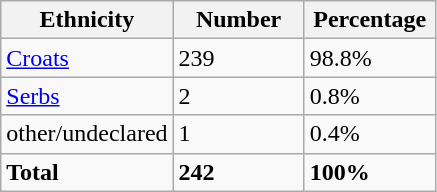<table class="wikitable">
<tr>
<th width="100px">Ethnicity</th>
<th width="80px">Number</th>
<th width="80px">Percentage</th>
</tr>
<tr>
<td><a href='#'>Croats</a></td>
<td>239</td>
<td>98.8%</td>
</tr>
<tr>
<td><a href='#'>Serbs</a></td>
<td>2</td>
<td>0.8%</td>
</tr>
<tr>
<td>other/undeclared</td>
<td>1</td>
<td>0.4%</td>
</tr>
<tr>
<td><strong>Total</strong></td>
<td><strong>242</strong></td>
<td><strong>100%</strong></td>
</tr>
</table>
